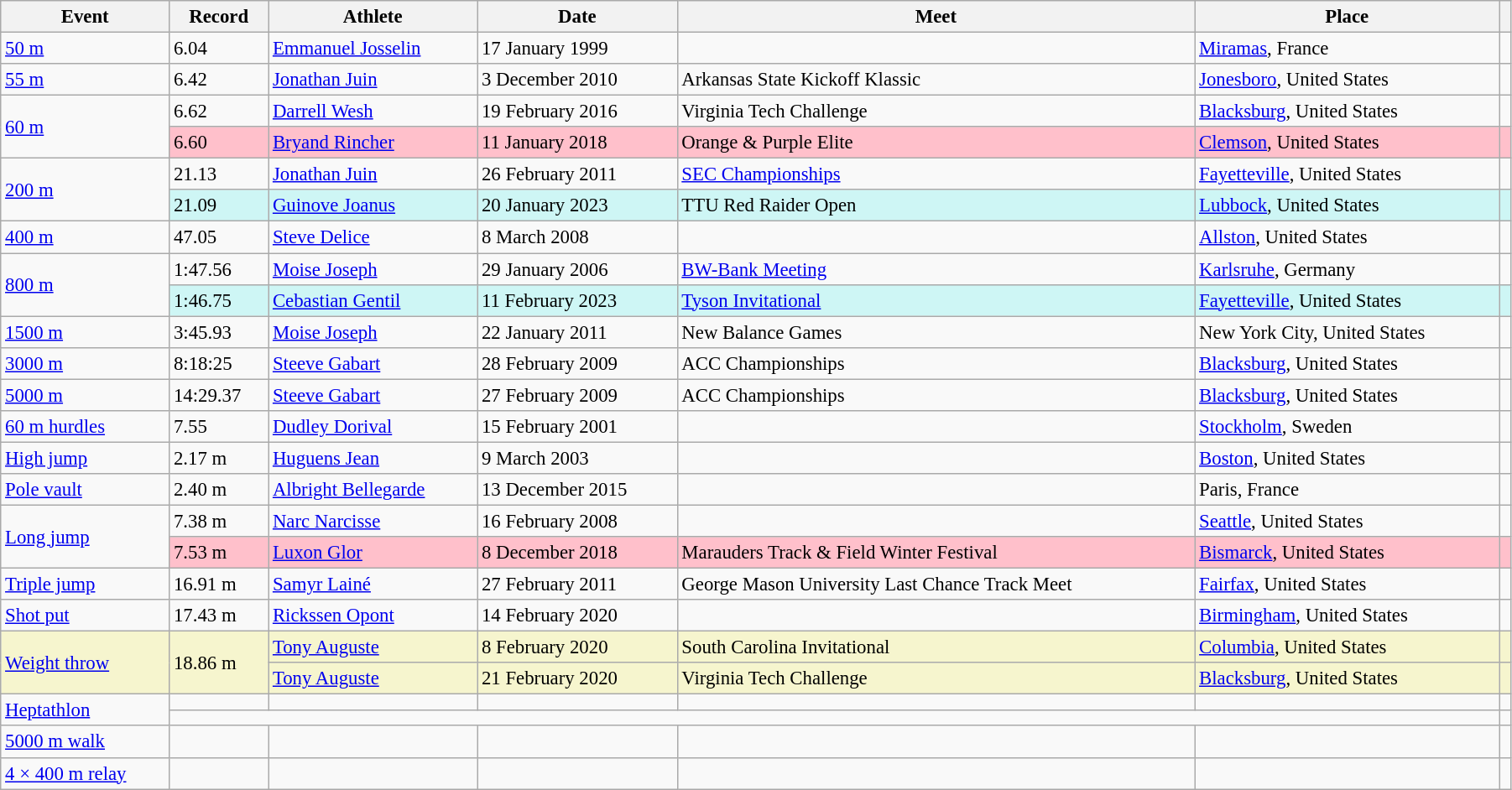<table class="wikitable" style="font-size:95%; width: 95%;">
<tr>
<th>Event</th>
<th>Record</th>
<th>Athlete</th>
<th>Date</th>
<th>Meet</th>
<th>Place</th>
<th></th>
</tr>
<tr>
<td><a href='#'>50 m</a></td>
<td>6.04</td>
<td><a href='#'>Emmanuel Josselin</a></td>
<td>17 January 1999</td>
<td></td>
<td><a href='#'>Miramas</a>, France</td>
<td></td>
</tr>
<tr>
<td><a href='#'>55 m</a></td>
<td>6.42</td>
<td><a href='#'>Jonathan Juin</a></td>
<td>3 December 2010</td>
<td>Arkansas State Kickoff Klassic</td>
<td><a href='#'>Jonesboro</a>, United States</td>
<td></td>
</tr>
<tr>
<td rowspan=2><a href='#'>60 m</a></td>
<td>6.62</td>
<td><a href='#'>Darrell Wesh</a></td>
<td>19 February 2016</td>
<td>Virginia Tech Challenge</td>
<td><a href='#'>Blacksburg</a>, United States</td>
<td></td>
</tr>
<tr style="background:pink">
<td>6.60</td>
<td><a href='#'>Bryand Rincher</a></td>
<td>11 January 2018</td>
<td>Orange & Purple Elite</td>
<td><a href='#'>Clemson</a>, United States</td>
<td></td>
</tr>
<tr>
<td rowspan=2><a href='#'>200 m</a></td>
<td>21.13</td>
<td><a href='#'>Jonathan Juin</a></td>
<td>26 February 2011</td>
<td><a href='#'>SEC Championships</a></td>
<td><a href='#'>Fayetteville</a>, United States</td>
<td></td>
</tr>
<tr style="background:#cef6f5;">
<td>21.09 </td>
<td><a href='#'>Guinove Joanus</a></td>
<td>20 January 2023</td>
<td>TTU Red Raider Open</td>
<td><a href='#'>Lubbock</a>, United States</td>
<td></td>
</tr>
<tr>
<td><a href='#'>400 m</a></td>
<td>47.05</td>
<td><a href='#'>Steve Delice</a></td>
<td>8 March 2008</td>
<td></td>
<td><a href='#'>Allston</a>, United States</td>
<td></td>
</tr>
<tr>
<td rowspan=2><a href='#'>800 m</a></td>
<td>1:47.56</td>
<td><a href='#'>Moise Joseph</a></td>
<td>29 January 2006</td>
<td><a href='#'>BW-Bank Meeting</a></td>
<td><a href='#'>Karlsruhe</a>, Germany</td>
<td></td>
</tr>
<tr bgcolor=#CEF6F5>
<td>1:46.75</td>
<td><a href='#'>Cebastian Gentil</a></td>
<td>11 February 2023</td>
<td><a href='#'>Tyson Invitational</a></td>
<td><a href='#'>Fayetteville</a>, United States</td>
<td></td>
</tr>
<tr>
<td><a href='#'>1500 m</a></td>
<td>3:45.93 </td>
<td><a href='#'>Moise Joseph</a></td>
<td>22 January 2011</td>
<td>New Balance Games</td>
<td>New York City, United States</td>
<td></td>
</tr>
<tr>
<td><a href='#'>3000 m</a></td>
<td>8:18:25 </td>
<td><a href='#'>Steeve Gabart</a></td>
<td>28 February 2009</td>
<td>ACC Championships</td>
<td><a href='#'>Blacksburg</a>, United States</td>
<td></td>
</tr>
<tr>
<td><a href='#'>5000 m</a></td>
<td>14:29.37</td>
<td><a href='#'>Steeve Gabart</a></td>
<td>27 February 2009</td>
<td>ACC Championships</td>
<td><a href='#'>Blacksburg</a>, United States</td>
<td></td>
</tr>
<tr>
<td><a href='#'>60 m hurdles</a></td>
<td>7.55</td>
<td><a href='#'>Dudley Dorival</a></td>
<td>15 February 2001</td>
<td></td>
<td><a href='#'>Stockholm</a>, Sweden</td>
<td></td>
</tr>
<tr>
<td><a href='#'>High jump</a></td>
<td>2.17 m</td>
<td><a href='#'>Huguens Jean</a></td>
<td>9 March 2003</td>
<td></td>
<td><a href='#'>Boston</a>, United States</td>
<td></td>
</tr>
<tr>
<td><a href='#'>Pole vault</a></td>
<td>2.40 m</td>
<td><a href='#'>Albright Bellegarde</a></td>
<td>13 December 2015</td>
<td></td>
<td>Paris, France</td>
<td></td>
</tr>
<tr>
<td rowspan=2><a href='#'>Long jump</a></td>
<td>7.38 m</td>
<td><a href='#'>Narc Narcisse</a></td>
<td>16 February 2008</td>
<td></td>
<td><a href='#'>Seattle</a>, United States</td>
<td></td>
</tr>
<tr style="background:pink">
<td>7.53 m</td>
<td><a href='#'>Luxon Glor</a></td>
<td>8 December 2018</td>
<td>Marauders Track & Field Winter Festival</td>
<td><a href='#'>Bismarck</a>, United States</td>
<td></td>
</tr>
<tr>
<td><a href='#'>Triple jump</a></td>
<td>16.91 m</td>
<td><a href='#'>Samyr Lainé</a></td>
<td>27 February 2011</td>
<td>George Mason University Last Chance Track Meet</td>
<td><a href='#'>Fairfax</a>, United States</td>
<td></td>
</tr>
<tr>
<td><a href='#'>Shot put</a></td>
<td>17.43 m</td>
<td><a href='#'>Rickssen Opont</a></td>
<td>14 February 2020</td>
<td></td>
<td><a href='#'>Birmingham</a>, United States</td>
<td></td>
</tr>
<tr style="background:#f6F5CE;">
<td rowspan=2><a href='#'>Weight throw</a></td>
<td rowspan=2>18.86 m</td>
<td><a href='#'>Tony Auguste</a></td>
<td>8 February 2020</td>
<td>South Carolina Invitational</td>
<td><a href='#'>Columbia</a>, United States</td>
<td></td>
</tr>
<tr style="background:#f6F5CE;">
<td><a href='#'>Tony Auguste</a></td>
<td>21 February 2020</td>
<td>Virginia Tech Challenge</td>
<td><a href='#'>Blacksburg</a>, United States</td>
<td></td>
</tr>
<tr>
<td rowspan=2><a href='#'>Heptathlon</a></td>
<td></td>
<td></td>
<td></td>
<td></td>
<td></td>
<td></td>
</tr>
<tr>
<td colspan=5></td>
<td></td>
</tr>
<tr>
<td><a href='#'>5000 m walk</a></td>
<td></td>
<td></td>
<td></td>
<td></td>
<td></td>
<td></td>
</tr>
<tr>
<td><a href='#'>4 × 400 m relay</a></td>
<td></td>
<td></td>
<td></td>
<td></td>
<td></td>
<td></td>
</tr>
</table>
